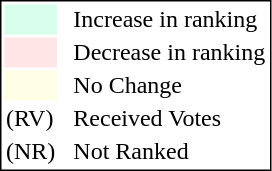<table style="border:1px solid black;">
<tr>
<td style="background:#D8FFEB; width:20px;"></td>
<td> </td>
<td>Increase in ranking</td>
</tr>
<tr>
<td style="background:#FFE6E6; width:20px;"></td>
<td> </td>
<td>Decrease in ranking</td>
</tr>
<tr>
<td style="background:#FFFFE6; width:20px;"></td>
<td> </td>
<td>No Change</td>
</tr>
<tr>
<td>(RV)</td>
<td> </td>
<td>Received Votes</td>
</tr>
<tr>
<td>(NR)</td>
<td> </td>
<td>Not Ranked</td>
</tr>
</table>
